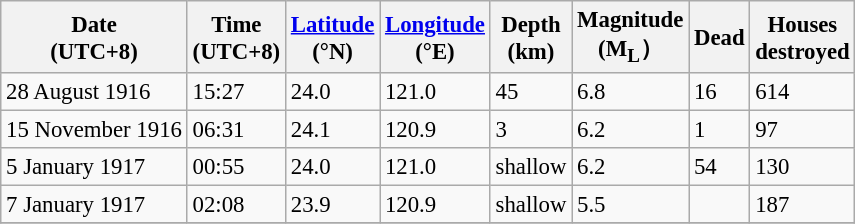<table class="wikitable" style="font-size: 95%;">
<tr>
<th>Date<br>(UTC+8)</th>
<th>Time<br>(UTC+8)</th>
<th><a href='#'>Latitude</a><br>(°N)</th>
<th><a href='#'>Longitude</a><br>(°E)</th>
<th>Depth<br>(km)</th>
<th>Magnitude<br>(M<sub>L</sub>）</th>
<th>Dead</th>
<th>Houses<br>destroyed</th>
</tr>
<tr>
<td>28 August 1916</td>
<td>15:27</td>
<td>24.0</td>
<td>121.0</td>
<td>45</td>
<td>6.8</td>
<td>16</td>
<td>614</td>
</tr>
<tr>
<td>15 November 1916</td>
<td>06:31</td>
<td>24.1</td>
<td>120.9</td>
<td>3</td>
<td>6.2</td>
<td>1</td>
<td>97</td>
</tr>
<tr>
<td>5 January 1917</td>
<td>00:55</td>
<td>24.0</td>
<td>121.0</td>
<td>shallow</td>
<td>6.2</td>
<td>54</td>
<td>130</td>
</tr>
<tr>
<td>7 January 1917</td>
<td>02:08</td>
<td>23.9</td>
<td>120.9</td>
<td>shallow</td>
<td>5.5</td>
<td></td>
<td>187</td>
</tr>
<tr>
</tr>
</table>
